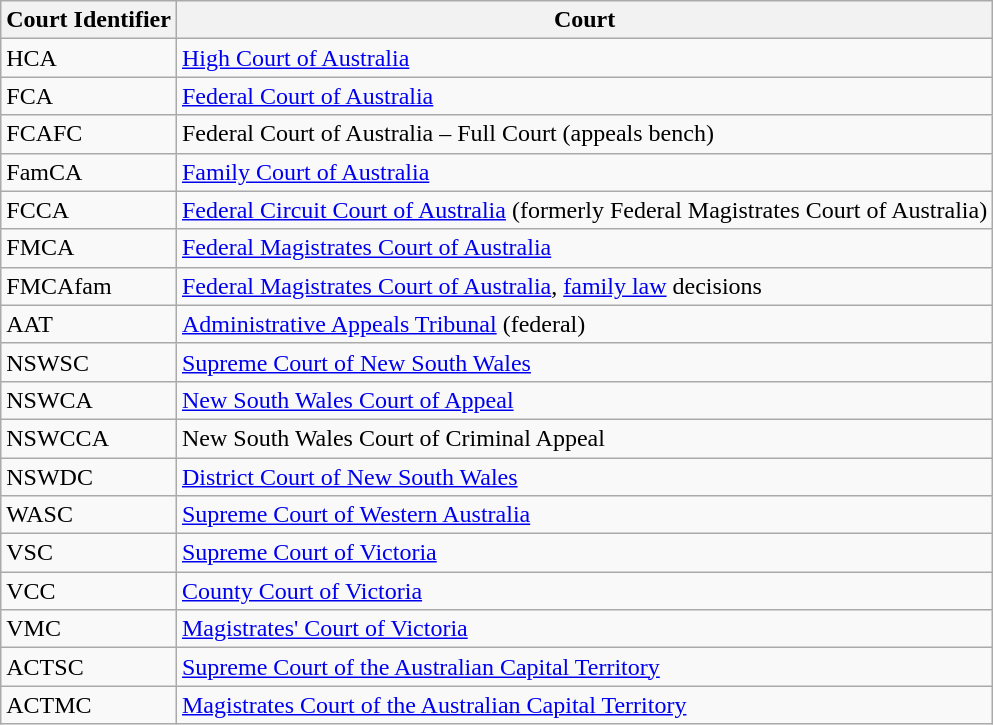<table class="wikitable">
<tr>
<th>Court Identifier</th>
<th>Court</th>
</tr>
<tr valign="top">
<td>HCA</td>
<td><a href='#'>High Court of Australia</a></td>
</tr>
<tr valign="top">
<td>FCA</td>
<td><a href='#'>Federal Court of Australia</a></td>
</tr>
<tr valign="top">
<td>FCAFC</td>
<td>Federal Court of Australia – Full Court (appeals bench)</td>
</tr>
<tr valign="top">
<td>FamCA</td>
<td><a href='#'>Family Court of Australia</a></td>
</tr>
<tr valign="top">
<td>FCCA</td>
<td><a href='#'>Federal Circuit Court of Australia</a> (formerly Federal Magistrates Court of Australia)</td>
</tr>
<tr valign="top">
<td>FMCA</td>
<td><a href='#'>Federal Magistrates Court of Australia</a></td>
</tr>
<tr valign="top">
<td>FMCAfam</td>
<td><a href='#'>Federal Magistrates Court of Australia</a>, <a href='#'>family law</a> decisions</td>
</tr>
<tr valign="top">
<td>AAT</td>
<td><a href='#'>Administrative Appeals Tribunal</a> (federal)</td>
</tr>
<tr valign="top">
<td>NSWSC</td>
<td><a href='#'>Supreme Court of New South Wales</a></td>
</tr>
<tr valign="top">
<td>NSWCA</td>
<td><a href='#'>New South Wales Court of Appeal</a></td>
</tr>
<tr valign="top">
<td>NSWCCA</td>
<td>New South Wales Court of Criminal Appeal</td>
</tr>
<tr>
<td>NSWDC</td>
<td><a href='#'>District Court of New South Wales</a></td>
</tr>
<tr valign="top">
<td>WASC</td>
<td><a href='#'>Supreme Court of Western Australia</a></td>
</tr>
<tr>
<td>VSC</td>
<td><a href='#'>Supreme Court of Victoria</a></td>
</tr>
<tr>
<td>VCC</td>
<td><a href='#'>County Court of Victoria</a></td>
</tr>
<tr>
<td>VMC</td>
<td><a href='#'>Magistrates' Court of Victoria</a></td>
</tr>
<tr>
<td>ACTSC</td>
<td><a href='#'>Supreme Court of the Australian Capital Territory</a></td>
</tr>
<tr>
<td>ACTMC</td>
<td><a href='#'>Magistrates Court of the Australian Capital Territory</a></td>
</tr>
</table>
